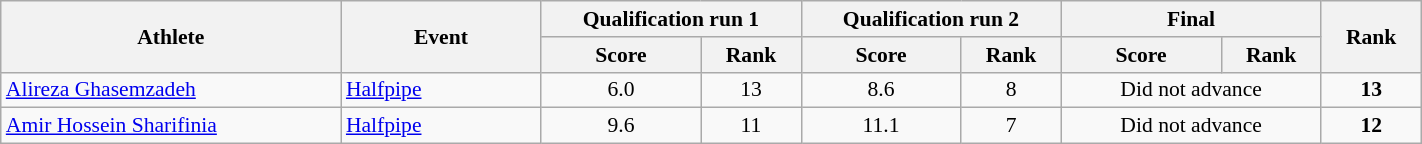<table class="wikitable" width="75%" style="text-align:center; font-size:90%">
<tr>
<th rowspan="2" width="17%">Athlete</th>
<th rowspan="2" width="10%">Event</th>
<th colspan="2" width="13%">Qualification run 1</th>
<th colspan="2" width="13%">Qualification run 2</th>
<th colspan="2" width="13%">Final</th>
<th rowspan="2" width="5%">Rank</th>
</tr>
<tr>
<th width="8%">Score</th>
<th>Rank</th>
<th width="8%">Score</th>
<th>Rank</th>
<th width="8%">Score</th>
<th>Rank</th>
</tr>
<tr>
<td align="left"><a href='#'>Alireza Ghasemzadeh</a></td>
<td align="left"><a href='#'>Halfpipe</a></td>
<td>6.0</td>
<td>13</td>
<td>8.6</td>
<td>8</td>
<td colspan=2>Did not advance</td>
<td><strong>13</strong></td>
</tr>
<tr>
<td align="left"><a href='#'>Amir Hossein Sharifinia</a></td>
<td align="left"><a href='#'>Halfpipe</a></td>
<td>9.6</td>
<td>11</td>
<td>11.1</td>
<td>7</td>
<td colspan=2>Did not advance</td>
<td><strong>12</strong></td>
</tr>
</table>
